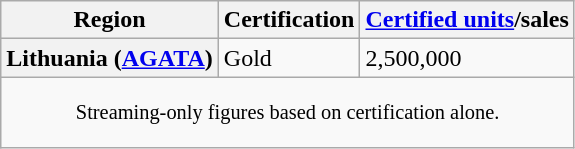<table class="wikitable sortable plainrowheaders" style="text-align:left">
<tr>
<th scope="col">Region</th>
<th scope="col">Certification</th>
<th scope="col"><a href='#'>Certified units</a>/sales</th>
</tr>
<tr>
<th scope="row">Lithuania (<a href='#'>AGATA</a>)</th>
<td>Gold</td>
<td>2,500,000</td>
</tr>
<tr>
<td colspan="3" style="text-align:center; font-size:85%; height:3em;"> Streaming-only figures based on certification alone.</td>
</tr>
</table>
